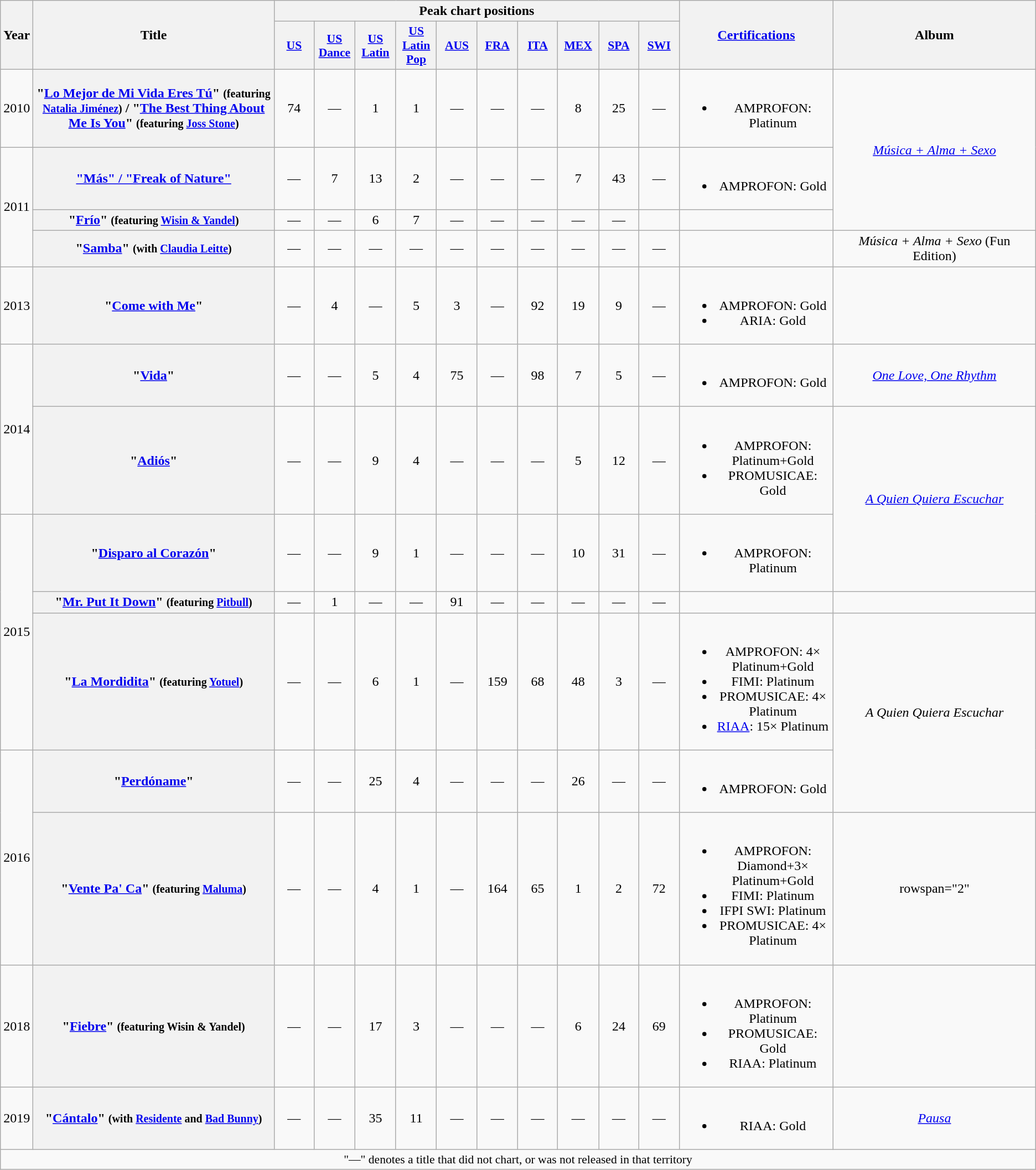<table class="wikitable plainrowheaders" style="text-align:center">
<tr>
<th scope="col" rowspan="2" width="30">Year</th>
<th scope="col" rowspan="2" width="300">Title</th>
<th scope="col" colspan="10">Peak chart positions</th>
<th scope="col" rowspan="2" width="181"><a href='#'>Certifications</a></th>
<th scope="col" rowspan="2" width="250">Album</th>
</tr>
<tr>
<th scope="col" style="width:3em;font-size:90%;" !width="25"><a href='#'>US</a><br></th>
<th scope="col" style="width:3em;font-size:90%;" !width="25"><a href='#'>US Dance</a><br></th>
<th scope="col" style="width:3em;font-size:90%;" !width="25"><a href='#'>US Latin</a><br></th>
<th scope="col" style="width:3em;font-size:90%;" !width="25"><a href='#'>US Latin Pop</a><br></th>
<th scope="col" style="width:3em;font-size:90%;" !width="25"><a href='#'>AUS</a><br></th>
<th scope="col" style="width:3em;font-size:90%;" !width="25"><a href='#'>FRA</a><br></th>
<th scope="col" style="width:3em;font-size:90%;" !width="25"><a href='#'>ITA</a><br></th>
<th scope="col" style="width:3em;font-size:90%;" !width="25"><a href='#'>MEX</a><br></th>
<th scope="col" style="width:3em;font-size:90%;" !width="25"><a href='#'>SPA</a><br></th>
<th scope="col" style="width:3em;font-size:90%;" !width="25"><a href='#'>SWI</a><br></th>
</tr>
<tr>
<td>2010</td>
<th scope="row">"<a href='#'>Lo Mejor de Mi Vida Eres Tú</a>" <small>(featuring <a href='#'>Natalia Jiménez</a>)</small> / "<a href='#'>The Best Thing About Me Is You</a>" <small>(featuring <a href='#'>Joss Stone</a>)</small></th>
<td>74</td>
<td>—</td>
<td>1</td>
<td>1</td>
<td>—</td>
<td>—</td>
<td>—</td>
<td>8</td>
<td>25</td>
<td>—</td>
<td><br><ul><li>AMPROFON: Platinum</li></ul></td>
<td rowspan="3"><em><a href='#'>Música + Alma + Sexo</a></em></td>
</tr>
<tr>
<td rowspan="3">2011</td>
<th scope="row"><a href='#'>"Más" / "Freak of Nature"</a></th>
<td>—</td>
<td>7</td>
<td>13</td>
<td>2</td>
<td>—</td>
<td>—</td>
<td>—</td>
<td>7</td>
<td>43</td>
<td>—</td>
<td><br><ul><li>AMPROFON: Gold</li></ul></td>
</tr>
<tr>
<th scope="row">"<a href='#'>Frío</a>" <small>(featuring <a href='#'>Wisin & Yandel</a>)</small></th>
<td>—</td>
<td>—</td>
<td>6</td>
<td>7</td>
<td>—</td>
<td>—</td>
<td>—</td>
<td>—</td>
<td>—</td>
<td></td>
</tr>
<tr>
<th scope="row">"<a href='#'>Samba</a>" <small>(with <a href='#'>Claudia Leitte</a>)</small></th>
<td>—</td>
<td>—</td>
<td>—</td>
<td>—</td>
<td>—</td>
<td>—</td>
<td>—</td>
<td>—</td>
<td>—</td>
<td>—</td>
<td></td>
<td><em>Música + Alma + Sexo</em> (Fun Edition)</td>
</tr>
<tr>
<td>2013</td>
<th scope="row">"<a href='#'>Come with Me</a>"</th>
<td>—</td>
<td>4</td>
<td>—</td>
<td>5</td>
<td>3</td>
<td>—</td>
<td>92</td>
<td>19</td>
<td>9</td>
<td>—</td>
<td><br><ul><li>AMPROFON: Gold</li><li>ARIA: Gold</li></ul></td>
<td></td>
</tr>
<tr>
<td rowspan="2">2014</td>
<th scope="row">"<a href='#'>Vida</a>"</th>
<td>—</td>
<td>—</td>
<td>5</td>
<td>4</td>
<td>75</td>
<td>—</td>
<td>98</td>
<td>7</td>
<td>5</td>
<td>—</td>
<td><br><ul><li>AMPROFON: Gold</li></ul></td>
<td><em><a href='#'>One Love, One Rhythm</a></em></td>
</tr>
<tr>
<th scope="row">"<a href='#'>Adiós</a>"</th>
<td>—</td>
<td>—</td>
<td>9</td>
<td>4</td>
<td>—</td>
<td>—</td>
<td>—</td>
<td>5</td>
<td>12</td>
<td>—</td>
<td><br><ul><li>AMPROFON: Platinum+Gold</li><li>PROMUSICAE: Gold</li></ul></td>
<td rowspan="2"><em><a href='#'>A Quien Quiera Escuchar</a></em></td>
</tr>
<tr>
<td rowspan="3">2015</td>
<th scope="row">"<a href='#'>Disparo al Corazón</a>"</th>
<td>—</td>
<td>—</td>
<td>9</td>
<td>1</td>
<td>—</td>
<td>—</td>
<td>—</td>
<td>10</td>
<td>31</td>
<td>—</td>
<td><br><ul><li>AMPROFON: Platinum</li></ul></td>
</tr>
<tr>
<th scope="row">"<a href='#'>Mr. Put It Down</a>" <small>(featuring <a href='#'>Pitbull</a>)</small></th>
<td>—</td>
<td>1</td>
<td>—</td>
<td>—</td>
<td>91</td>
<td>—</td>
<td>—</td>
<td>—</td>
<td>—</td>
<td>—</td>
<td></td>
<td></td>
</tr>
<tr>
<th scope="row">"<a href='#'>La Mordidita</a>" <small>(featuring <a href='#'>Yotuel</a>)</small></th>
<td>—</td>
<td>—</td>
<td>6</td>
<td>1</td>
<td>—</td>
<td>159</td>
<td>68</td>
<td>48</td>
<td>3</td>
<td>—</td>
<td><br><ul><li>AMPROFON: 4× Platinum+Gold</li><li>FIMI: Platinum</li><li>PROMUSICAE: 4× Platinum</li><li><a href='#'>RIAA</a>: 15× Platinum </li></ul></td>
<td rowspan="2"><em>A Quien Quiera Escuchar</em></td>
</tr>
<tr>
<td rowspan="2">2016</td>
<th scope="row">"<a href='#'>Perdóname</a>"</th>
<td>—</td>
<td>—</td>
<td>25</td>
<td>4</td>
<td>—</td>
<td>—</td>
<td>—</td>
<td>26</td>
<td>—</td>
<td>—</td>
<td><br><ul><li>AMPROFON: Gold</li></ul></td>
</tr>
<tr>
<th scope="row">"<a href='#'>Vente Pa' Ca</a>" <small>(featuring <a href='#'>Maluma</a>) </small></th>
<td>—</td>
<td>—</td>
<td>4</td>
<td>1</td>
<td>—</td>
<td>164</td>
<td>65</td>
<td>1</td>
<td>2</td>
<td>72</td>
<td><br><ul><li>AMPROFON: Diamond+3× Platinum+Gold</li><li>FIMI: Platinum</li><li>IFPI SWI: Platinum</li><li>PROMUSICAE: 4× Platinum</li></ul></td>
<td>rowspan="2" </td>
</tr>
<tr>
<td>2018</td>
<th scope="row">"<a href='#'>Fiebre</a>" <small>(featuring Wisin & Yandel)</small></th>
<td>—</td>
<td>—</td>
<td>17</td>
<td>3</td>
<td>—</td>
<td>—</td>
<td>—</td>
<td>6</td>
<td>24</td>
<td>69</td>
<td><br><ul><li>AMPROFON: Platinum</li><li>PROMUSICAE: Gold</li><li>RIAA: Platinum </li></ul></td>
</tr>
<tr>
<td>2019</td>
<th scope="row">"<a href='#'>Cántalo</a>" <small>(with <a href='#'>Residente</a> and <a href='#'>Bad Bunny</a>)</small></th>
<td>—</td>
<td>—</td>
<td>35</td>
<td>11</td>
<td>—</td>
<td>—</td>
<td>—</td>
<td>—</td>
<td>—</td>
<td>—</td>
<td><br><ul><li>RIAA: Gold </li></ul></td>
<td><em><a href='#'>Pausa</a></em></td>
</tr>
<tr>
<td colspan="15" style="font-size:90%">"—" denotes a title that did not chart, or was not released in that territory</td>
</tr>
</table>
